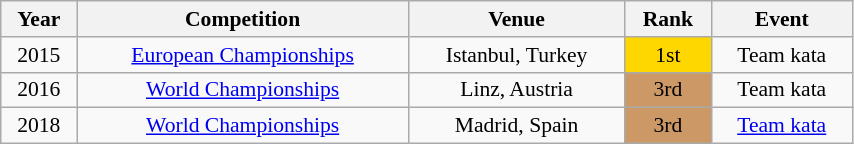<table class="wikitable sortable" width=45% style="font-size:90%; text-align:center;">
<tr>
<th>Year</th>
<th>Competition</th>
<th>Venue</th>
<th>Rank</th>
<th>Event</th>
</tr>
<tr>
<td>2015</td>
<td><a href='#'>European Championships</a></td>
<td>Istanbul, Turkey</td>
<td bgcolor="gold">1st</td>
<td>Team kata</td>
</tr>
<tr>
<td>2016</td>
<td><a href='#'>World Championships</a></td>
<td>Linz, Austria</td>
<td bgcolor="cc9966">3rd</td>
<td>Team kata</td>
</tr>
<tr>
<td>2018</td>
<td><a href='#'>World Championships</a></td>
<td>Madrid, Spain</td>
<td bgcolor="cc9966">3rd</td>
<td><a href='#'>Team kata</a></td>
</tr>
</table>
